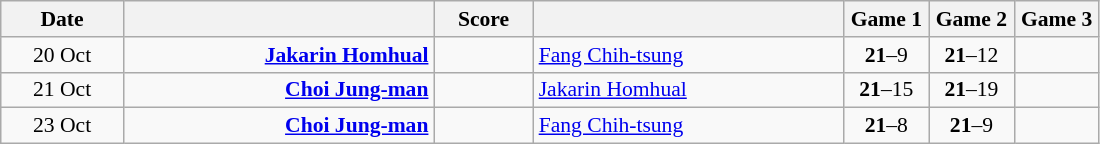<table class="wikitable" style="text-align: center; font-size:90% ">
<tr>
<th width="75">Date</th>
<th align="right" width="200"></th>
<th width="60">Score</th>
<th align="left" width="200"></th>
<th width="50">Game 1</th>
<th width="50">Game 2</th>
<th width="50">Game 3</th>
</tr>
<tr>
<td>20 Oct</td>
<td align="right"><strong><a href='#'>Jakarin Homhual</a> </strong></td>
<td align="center"></td>
<td align="left"> <a href='#'>Fang Chih-tsung</a></td>
<td><strong>21</strong>–9</td>
<td><strong>21</strong>–12</td>
<td></td>
</tr>
<tr>
<td>21 Oct</td>
<td align="right"><strong><a href='#'>Choi Jung-man</a> </strong></td>
<td align="center"></td>
<td align="left"> <a href='#'>Jakarin Homhual</a></td>
<td><strong>21</strong>–15</td>
<td><strong>21</strong>–19</td>
<td></td>
</tr>
<tr>
<td>23 Oct</td>
<td align="right"><strong><a href='#'>Choi Jung-man</a> </strong></td>
<td align="center"></td>
<td align="left"> <a href='#'>Fang Chih-tsung</a></td>
<td><strong>21</strong>–8</td>
<td><strong>21</strong>–9</td>
<td></td>
</tr>
</table>
